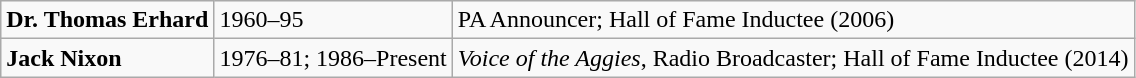<table class=wikitable>
<tr>
<td><strong>Dr. Thomas Erhard</strong></td>
<td>1960–95</td>
<td>PA Announcer; Hall of Fame Inductee (2006)</td>
</tr>
<tr>
<td><strong>Jack Nixon</strong></td>
<td>1976–81; 1986–Present</td>
<td><em>Voice of the Aggies</em>, Radio Broadcaster; Hall of Fame Inductee (2014)</td>
</tr>
</table>
